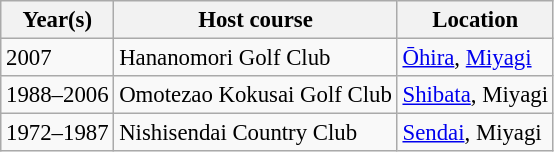<table class=wikitable style="font-size:95%">
<tr>
<th>Year(s)</th>
<th>Host course</th>
<th>Location</th>
</tr>
<tr>
<td>2007</td>
<td>Hananomori Golf Club</td>
<td><a href='#'>Ōhira</a>, <a href='#'>Miyagi</a></td>
</tr>
<tr>
<td>1988–2006</td>
<td>Omotezao Kokusai Golf Club</td>
<td><a href='#'>Shibata</a>, Miyagi</td>
</tr>
<tr>
<td>1972–1987</td>
<td>Nishisendai Country Club</td>
<td><a href='#'>Sendai</a>, Miyagi</td>
</tr>
</table>
